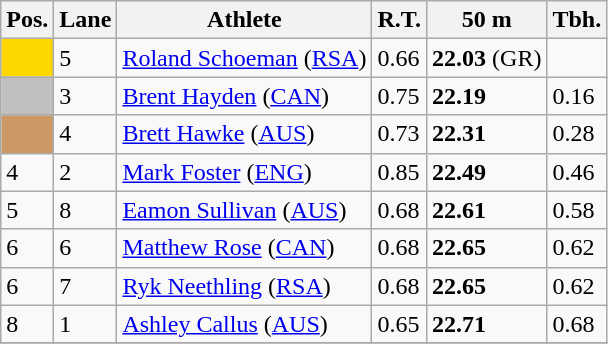<table class="wikitable">
<tr>
<th>Pos.</th>
<th>Lane</th>
<th>Athlete</th>
<th>R.T.</th>
<th>50 m</th>
<th>Tbh.</th>
</tr>
<tr>
<td style="text-align:center;background-color:gold;"></td>
<td>5</td>
<td> <a href='#'>Roland Schoeman</a> (<a href='#'>RSA</a>)</td>
<td>0.66</td>
<td><strong>22.03</strong> (GR)</td>
<td> </td>
</tr>
<tr>
<td style="text-align:center;background-color:silver;"></td>
<td>3</td>
<td> <a href='#'>Brent Hayden</a> (<a href='#'>CAN</a>)</td>
<td>0.75</td>
<td><strong>22.19</strong></td>
<td>0.16</td>
</tr>
<tr>
<td style="text-align:center;background-color:#cc9966;"></td>
<td>4</td>
<td> <a href='#'>Brett Hawke</a> (<a href='#'>AUS</a>)</td>
<td>0.73</td>
<td><strong>22.31</strong></td>
<td>0.28</td>
</tr>
<tr>
<td>4</td>
<td>2</td>
<td> <a href='#'>Mark Foster</a> (<a href='#'>ENG</a>)</td>
<td>0.85</td>
<td><strong>22.49</strong></td>
<td>0.46</td>
</tr>
<tr>
<td>5</td>
<td>8</td>
<td> <a href='#'>Eamon Sullivan</a> (<a href='#'>AUS</a>)</td>
<td>0.68</td>
<td><strong>22.61</strong></td>
<td>0.58</td>
</tr>
<tr>
<td>6</td>
<td>6</td>
<td> <a href='#'>Matthew Rose</a> (<a href='#'>CAN</a>)</td>
<td>0.68</td>
<td><strong>22.65</strong></td>
<td>0.62</td>
</tr>
<tr>
<td>6</td>
<td>7</td>
<td> <a href='#'>Ryk Neethling</a> (<a href='#'>RSA</a>)</td>
<td>0.68</td>
<td><strong>22.65</strong></td>
<td>0.62</td>
</tr>
<tr>
<td>8</td>
<td>1</td>
<td> <a href='#'>Ashley Callus</a> (<a href='#'>AUS</a>)</td>
<td>0.65</td>
<td><strong>22.71</strong></td>
<td>0.68</td>
</tr>
<tr>
</tr>
</table>
